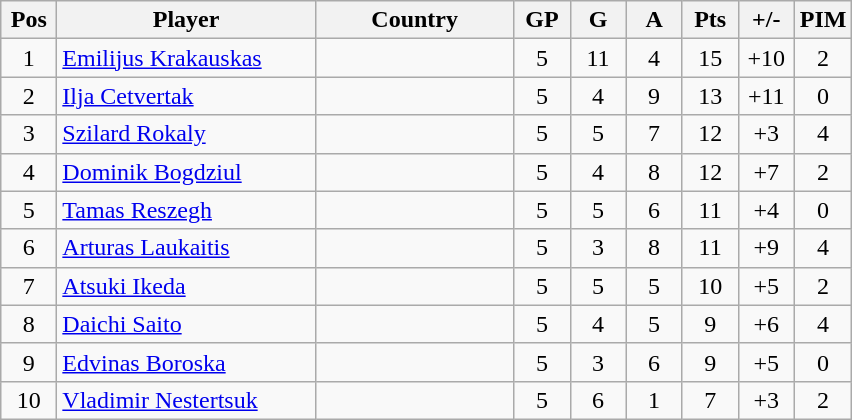<table class="wikitable sortable" style="text-align: center;">
<tr>
<th width=30>Pos</th>
<th width=165>Player</th>
<th width=125>Country</th>
<th width=30>GP</th>
<th width=30>G</th>
<th width=30>A</th>
<th width=30>Pts</th>
<th width=30>+/-</th>
<th width=30>PIM</th>
</tr>
<tr>
<td>1</td>
<td align=left><a href='#'>Emilijus Krakauskas</a></td>
<td align=left></td>
<td>5</td>
<td>11</td>
<td>4</td>
<td>15</td>
<td>+10</td>
<td>2</td>
</tr>
<tr>
<td>2</td>
<td align=left><a href='#'>Ilja Cetvertak</a></td>
<td align=left></td>
<td>5</td>
<td>4</td>
<td>9</td>
<td>13</td>
<td>+11</td>
<td>0</td>
</tr>
<tr>
<td>3</td>
<td align=left><a href='#'>Szilard Rokaly</a></td>
<td align=left></td>
<td>5</td>
<td>5</td>
<td>7</td>
<td>12</td>
<td>+3</td>
<td>4</td>
</tr>
<tr>
<td>4</td>
<td align=left><a href='#'>Dominik Bogdziul</a></td>
<td align=left></td>
<td>5</td>
<td>4</td>
<td>8</td>
<td>12</td>
<td>+7</td>
<td>2</td>
</tr>
<tr>
<td>5</td>
<td align=left><a href='#'>Tamas Reszegh</a></td>
<td align=left></td>
<td>5</td>
<td>5</td>
<td>6</td>
<td>11</td>
<td>+4</td>
<td>0</td>
</tr>
<tr>
<td>6</td>
<td align=left><a href='#'>Arturas Laukaitis</a></td>
<td align=left></td>
<td>5</td>
<td>3</td>
<td>8</td>
<td>11</td>
<td>+9</td>
<td>4</td>
</tr>
<tr>
<td>7</td>
<td align=left><a href='#'>Atsuki Ikeda</a></td>
<td align=left></td>
<td>5</td>
<td>5</td>
<td>5</td>
<td>10</td>
<td>+5</td>
<td>2</td>
</tr>
<tr>
<td>8</td>
<td align=left><a href='#'>Daichi Saito</a></td>
<td align=left></td>
<td>5</td>
<td>4</td>
<td>5</td>
<td>9</td>
<td>+6</td>
<td>4</td>
</tr>
<tr>
<td>9</td>
<td align=left><a href='#'>Edvinas Boroska</a></td>
<td align=left></td>
<td>5</td>
<td>3</td>
<td>6</td>
<td>9</td>
<td>+5</td>
<td>0</td>
</tr>
<tr>
<td>10</td>
<td align=left><a href='#'>Vladimir Nestertsuk</a></td>
<td align=left></td>
<td>5</td>
<td>6</td>
<td>1</td>
<td>7</td>
<td>+3</td>
<td>2</td>
</tr>
</table>
